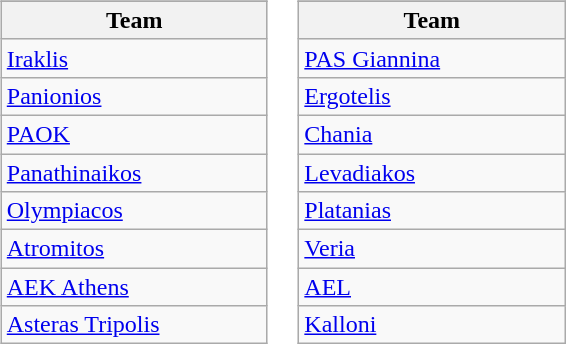<table>
<tr valign=top>
<td><br><table class="wikitable">
<tr>
</tr>
<tr>
<th width=170>Team</th>
</tr>
<tr>
<td><a href='#'>Iraklis</a></td>
</tr>
<tr>
<td><a href='#'>Panionios</a></td>
</tr>
<tr>
<td><a href='#'>PAOK</a></td>
</tr>
<tr>
<td><a href='#'>Panathinaikos</a></td>
</tr>
<tr>
<td><a href='#'>Olympiacos</a></td>
</tr>
<tr>
<td><a href='#'>Atromitos</a></td>
</tr>
<tr>
<td><a href='#'>AEK Athens</a></td>
</tr>
<tr>
<td><a href='#'>Asteras Tripolis</a></td>
</tr>
</table>
</td>
<td><br><table class="wikitable">
<tr>
</tr>
<tr>
<th width=170>Team</th>
</tr>
<tr>
<td><a href='#'>PAS Giannina</a></td>
</tr>
<tr>
<td><a href='#'>Ergotelis</a></td>
</tr>
<tr>
<td><a href='#'>Chania</a></td>
</tr>
<tr>
<td><a href='#'>Levadiakos</a></td>
</tr>
<tr>
<td><a href='#'>Platanias</a></td>
</tr>
<tr>
<td><a href='#'>Veria</a></td>
</tr>
<tr>
<td><a href='#'>AEL</a></td>
</tr>
<tr>
<td><a href='#'>Kalloni</a></td>
</tr>
</table>
</td>
</tr>
</table>
